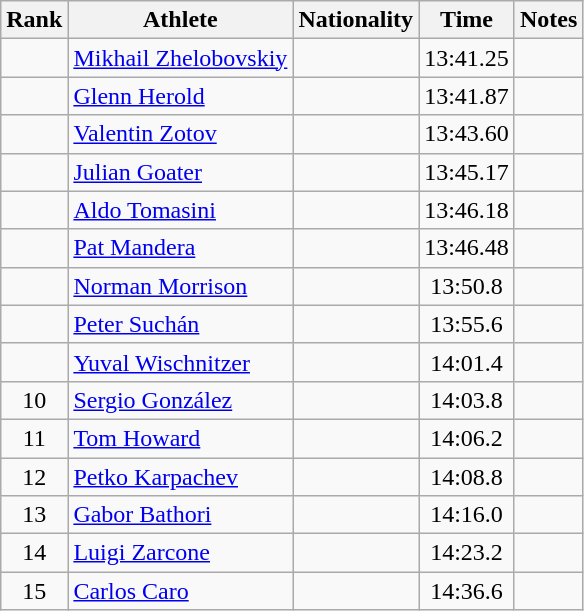<table class="wikitable sortable" style="text-align:center">
<tr>
<th>Rank</th>
<th>Athlete</th>
<th>Nationality</th>
<th>Time</th>
<th>Notes</th>
</tr>
<tr>
<td></td>
<td align=left><a href='#'>Mikhail Zhelobovskiy</a></td>
<td align=left></td>
<td>13:41.25</td>
<td></td>
</tr>
<tr>
<td></td>
<td align=left><a href='#'>Glenn Herold</a></td>
<td align=left></td>
<td>13:41.87</td>
<td></td>
</tr>
<tr>
<td></td>
<td align=left><a href='#'>Valentin Zotov</a></td>
<td align=left></td>
<td>13:43.60</td>
<td></td>
</tr>
<tr>
<td></td>
<td align=left><a href='#'>Julian Goater</a></td>
<td align=left></td>
<td>13:45.17</td>
<td></td>
</tr>
<tr>
<td></td>
<td align=left><a href='#'>Aldo Tomasini</a></td>
<td align=left></td>
<td>13:46.18</td>
<td></td>
</tr>
<tr>
<td></td>
<td align=left><a href='#'>Pat Mandera</a></td>
<td align=left></td>
<td>13:46.48</td>
<td></td>
</tr>
<tr>
<td></td>
<td align=left><a href='#'>Norman Morrison</a></td>
<td align=left></td>
<td>13:50.8</td>
<td></td>
</tr>
<tr>
<td></td>
<td align=left><a href='#'>Peter Suchán</a></td>
<td align=left></td>
<td>13:55.6</td>
<td></td>
</tr>
<tr>
<td></td>
<td align=left><a href='#'>Yuval Wischnitzer</a></td>
<td align=left></td>
<td>14:01.4</td>
<td></td>
</tr>
<tr>
<td>10</td>
<td align=left><a href='#'>Sergio González</a></td>
<td align=left></td>
<td>14:03.8</td>
<td></td>
</tr>
<tr>
<td>11</td>
<td align=left><a href='#'>Tom Howard</a></td>
<td align=left></td>
<td>14:06.2</td>
<td></td>
</tr>
<tr>
<td>12</td>
<td align=left><a href='#'>Petko Karpachev</a></td>
<td align=left></td>
<td>14:08.8</td>
<td></td>
</tr>
<tr>
<td>13</td>
<td align=left><a href='#'>Gabor Bathori</a></td>
<td align=left></td>
<td>14:16.0</td>
<td></td>
</tr>
<tr>
<td>14</td>
<td align=left><a href='#'>Luigi Zarcone</a></td>
<td align=left></td>
<td>14:23.2</td>
<td></td>
</tr>
<tr>
<td>15</td>
<td align=left><a href='#'>Carlos Caro</a></td>
<td align=left></td>
<td>14:36.6</td>
<td></td>
</tr>
</table>
